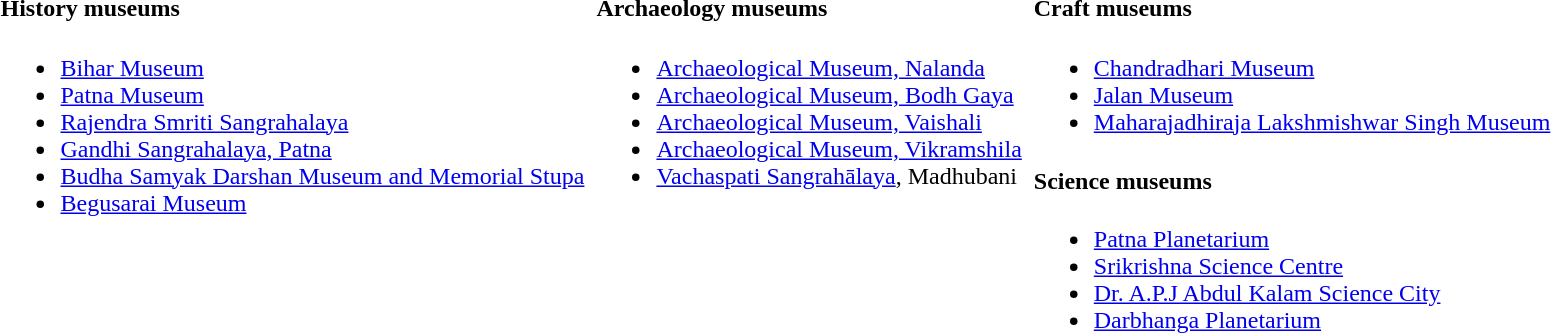<table>
<tr>
<td valign="top"><br><h4>History museums</h4><ul><li><a href='#'>Bihar Museum</a></li><li><a href='#'>Patna Museum</a></li><li><a href='#'>Rajendra Smriti Sangrahalaya</a></li><li><a href='#'>Gandhi Sangrahalaya, Patna</a></li><li><a href='#'>Budha Samyak Darshan Museum and Memorial Stupa</a></li><li><a href='#'>Begusarai Museum</a></li></ul></td>
<td valign="top"></td>
<td valign="top"><br><h4>Archaeology museums</h4><ul><li><a href='#'>Archaeological Museum, Nalanda</a></li><li><a href='#'>Archaeological Museum, Bodh Gaya</a></li><li><a href='#'>Archaeological Museum, Vaishali</a></li><li><a href='#'>Archaeological Museum, Vikramshila</a></li><li><a href='#'>Vachaspati Sangrahālaya</a>, Madhubani</li></ul></td>
<td valign="top"></td>
<td valign="top"><br><h4>Craft museums</h4><ul><li><a href='#'>Chandradhari Museum</a></li><li><a href='#'>Jalan Museum</a></li><li><a href='#'>Maharajadhiraja Lakshmishwar Singh Museum</a></li></ul><h4>Science museums</h4><ul><li><a href='#'>Patna Planetarium</a></li><li><a href='#'>Srikrishna Science Centre</a></li><li><a href='#'>Dr. A.P.J Abdul Kalam Science City</a></li><li><a href='#'>Darbhanga Planetarium</a></li></ul></td>
<td valign="top"></td>
<td valign="top"></td>
</tr>
</table>
